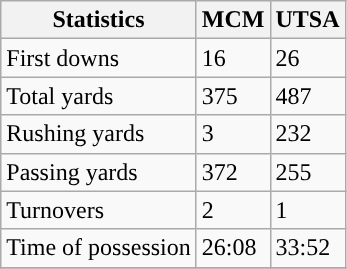<table class="wikitable" style="float: left;">
<tr>
<th>Statistics</th>
<th>MCM</th>
<th>UTSA</th>
</tr>
<tr>
<td>First downs</td>
<td>16</td>
<td>26</td>
</tr>
<tr>
<td>Total yards</td>
<td>375</td>
<td>487</td>
</tr>
<tr>
<td>Rushing yards</td>
<td>3</td>
<td>232</td>
</tr>
<tr>
<td>Passing yards</td>
<td>372</td>
<td>255</td>
</tr>
<tr>
<td>Turnovers</td>
<td>2</td>
<td>1</td>
</tr>
<tr>
<td>Time of possession</td>
<td>26:08</td>
<td>33:52</td>
</tr>
<tr>
</tr>
</table>
